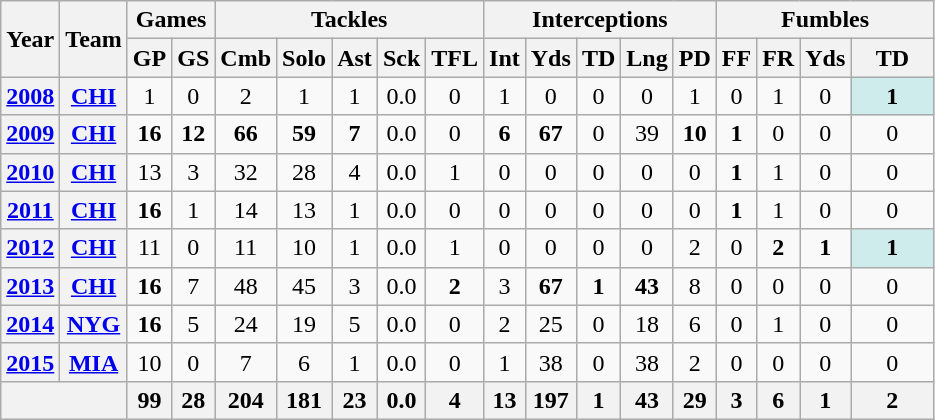<table class="wikitable" style="text-align:center">
<tr>
<th rowspan="2">Year</th>
<th rowspan="2">Team</th>
<th colspan="2">Games</th>
<th colspan="5">Tackles</th>
<th colspan="5">Interceptions</th>
<th colspan="4">Fumbles</th>
</tr>
<tr>
<th>GP</th>
<th>GS</th>
<th>Cmb</th>
<th>Solo</th>
<th>Ast</th>
<th>Sck</th>
<th>TFL</th>
<th>Int</th>
<th>Yds</th>
<th>TD</th>
<th>Lng</th>
<th>PD</th>
<th>FF</th>
<th>FR</th>
<th>Yds</th>
<th>TD</th>
</tr>
<tr>
<th><a href='#'>2008</a></th>
<th><a href='#'>CHI</a></th>
<td>1</td>
<td>0</td>
<td>2</td>
<td>1</td>
<td>1</td>
<td>0.0</td>
<td>0</td>
<td>1</td>
<td>0</td>
<td>0</td>
<td>0</td>
<td>1</td>
<td>0</td>
<td>1</td>
<td>0</td>
<td style="background:#cfecec; width:3em;"><strong>1</strong></td>
</tr>
<tr>
<th><a href='#'>2009</a></th>
<th><a href='#'>CHI</a></th>
<td><strong>16</strong></td>
<td><strong>12</strong></td>
<td><strong>66</strong></td>
<td><strong>59</strong></td>
<td><strong>7</strong></td>
<td>0.0</td>
<td>0</td>
<td><strong>6</strong></td>
<td><strong>67</strong></td>
<td>0</td>
<td>39</td>
<td><strong>10</strong></td>
<td><strong>1</strong></td>
<td>0</td>
<td>0</td>
<td>0</td>
</tr>
<tr>
<th><a href='#'>2010</a></th>
<th><a href='#'>CHI</a></th>
<td>13</td>
<td>3</td>
<td>32</td>
<td>28</td>
<td>4</td>
<td>0.0</td>
<td>1</td>
<td>0</td>
<td>0</td>
<td>0</td>
<td>0</td>
<td>0</td>
<td><strong>1</strong></td>
<td>1</td>
<td>0</td>
<td>0</td>
</tr>
<tr>
<th><a href='#'>2011</a></th>
<th><a href='#'>CHI</a></th>
<td><strong>16</strong></td>
<td>1</td>
<td>14</td>
<td>13</td>
<td>1</td>
<td>0.0</td>
<td>0</td>
<td>0</td>
<td>0</td>
<td>0</td>
<td>0</td>
<td>0</td>
<td><strong>1</strong></td>
<td>1</td>
<td>0</td>
<td>0</td>
</tr>
<tr>
<th><a href='#'>2012</a></th>
<th><a href='#'>CHI</a></th>
<td>11</td>
<td>0</td>
<td>11</td>
<td>10</td>
<td>1</td>
<td>0.0</td>
<td>1</td>
<td>0</td>
<td>0</td>
<td>0</td>
<td>0</td>
<td>2</td>
<td>0</td>
<td><strong>2</strong></td>
<td><strong>1</strong></td>
<td style="background:#cfecec; width:3em;"><strong>1</strong></td>
</tr>
<tr>
<th><a href='#'>2013</a></th>
<th><a href='#'>CHI</a></th>
<td><strong>16</strong></td>
<td>7</td>
<td>48</td>
<td>45</td>
<td>3</td>
<td>0.0</td>
<td><strong>2</strong></td>
<td>3</td>
<td><strong>67</strong></td>
<td><strong>1</strong></td>
<td><strong>43</strong></td>
<td>8</td>
<td>0</td>
<td>0</td>
<td>0</td>
<td>0</td>
</tr>
<tr>
<th><a href='#'>2014</a></th>
<th><a href='#'>NYG</a></th>
<td><strong>16</strong></td>
<td>5</td>
<td>24</td>
<td>19</td>
<td>5</td>
<td>0.0</td>
<td>0</td>
<td>2</td>
<td>25</td>
<td>0</td>
<td>18</td>
<td>6</td>
<td>0</td>
<td>1</td>
<td>0</td>
<td>0</td>
</tr>
<tr>
<th><a href='#'>2015</a></th>
<th><a href='#'>MIA</a></th>
<td>10</td>
<td>0</td>
<td>7</td>
<td>6</td>
<td>1</td>
<td>0.0</td>
<td>0</td>
<td>1</td>
<td>38</td>
<td>0</td>
<td>38</td>
<td>2</td>
<td>0</td>
<td>0</td>
<td>0</td>
<td>0</td>
</tr>
<tr>
<th colspan="2"></th>
<th>99</th>
<th>28</th>
<th>204</th>
<th>181</th>
<th>23</th>
<th>0.0</th>
<th>4</th>
<th>13</th>
<th>197</th>
<th>1</th>
<th>43</th>
<th>29</th>
<th>3</th>
<th>6</th>
<th>1</th>
<th>2</th>
</tr>
</table>
